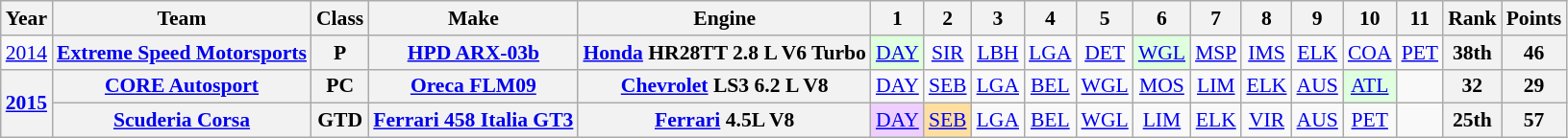<table class="wikitable" style="text-align:center; font-size:90%">
<tr>
<th>Year</th>
<th>Team</th>
<th>Class</th>
<th>Make</th>
<th>Engine</th>
<th>1</th>
<th>2</th>
<th>3</th>
<th>4</th>
<th>5</th>
<th>6</th>
<th>7</th>
<th>8</th>
<th>9</th>
<th>10</th>
<th>11</th>
<th>Rank</th>
<th>Points</th>
</tr>
<tr>
<td><a href='#'>2014</a></td>
<th><a href='#'>Extreme Speed Motorsports</a></th>
<th>P</th>
<th><a href='#'>HPD ARX-03b</a></th>
<th><a href='#'>Honda</a> HR28TT 2.8 L V6 Turbo</th>
<td style="background:#dfffdf;"><a href='#'>DAY</a><br></td>
<td><a href='#'>SIR</a><br></td>
<td><a href='#'>LBH</a><br></td>
<td><a href='#'>LGA</a><br></td>
<td><a href='#'>DET</a><br></td>
<td style="background:#dfffdf;"><a href='#'>WGL</a><br></td>
<td><a href='#'>MSP</a><br></td>
<td><a href='#'>IMS</a><br></td>
<td><a href='#'>ELK</a><br></td>
<td><a href='#'>COA</a><br></td>
<td><a href='#'>PET</a></td>
<th>38th</th>
<th>46</th>
</tr>
<tr>
<th rowspan=2><a href='#'>2015</a></th>
<th><a href='#'>CORE Autosport</a></th>
<th>PC</th>
<th><a href='#'>Oreca FLM09</a></th>
<th><a href='#'>Chevrolet</a> LS3 6.2 L V8</th>
<td><a href='#'>DAY</a><br></td>
<td><a href='#'>SEB</a><br></td>
<td><a href='#'>LGA</a><br></td>
<td><a href='#'>BEL</a><br></td>
<td><a href='#'>WGL</a><br></td>
<td><a href='#'>MOS</a><br></td>
<td><a href='#'>LIM</a><br></td>
<td><a href='#'>ELK</a><br></td>
<td><a href='#'>AUS</a><br></td>
<td style="background:#DFFFDF;"><a href='#'>ATL</a><br></td>
<td></td>
<th>32</th>
<th>29</th>
</tr>
<tr>
<th><a href='#'>Scuderia Corsa</a></th>
<th>GTD</th>
<th><a href='#'>Ferrari 458 Italia GT3</a></th>
<th><a href='#'>Ferrari</a> 4.5L V8</th>
<td style="background:#EFCFFF;"><a href='#'>DAY</a><br></td>
<td style="background:#ffdf9f;"><a href='#'>SEB</a><br></td>
<td><a href='#'>LGA</a><br></td>
<td><a href='#'>BEL</a><br></td>
<td><a href='#'>WGL</a><br></td>
<td><a href='#'>LIM</a><br></td>
<td><a href='#'>ELK</a><br></td>
<td><a href='#'>VIR</a><br></td>
<td><a href='#'>AUS</a><br></td>
<td><a href='#'>PET</a><br></td>
<td></td>
<th>25th</th>
<th>57</th>
</tr>
</table>
